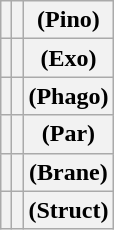<table class="wikitable" style="text-align:center">
<tr>
<th></th>
<th></th>
<th><strong>(Pino)</strong></th>
</tr>
<tr>
<th></th>
<th></th>
<th><strong>(Exo)</strong></th>
</tr>
<tr>
<th></th>
<th></th>
<th><strong>(Phago)</strong></th>
</tr>
<tr>
<th></th>
<th></th>
<th><strong>(Par)</strong></th>
</tr>
<tr>
<th></th>
<th></th>
<th><strong>(Brane)</strong></th>
</tr>
<tr>
<th></th>
<th></th>
<th><strong>(Struct)</strong></th>
</tr>
</table>
